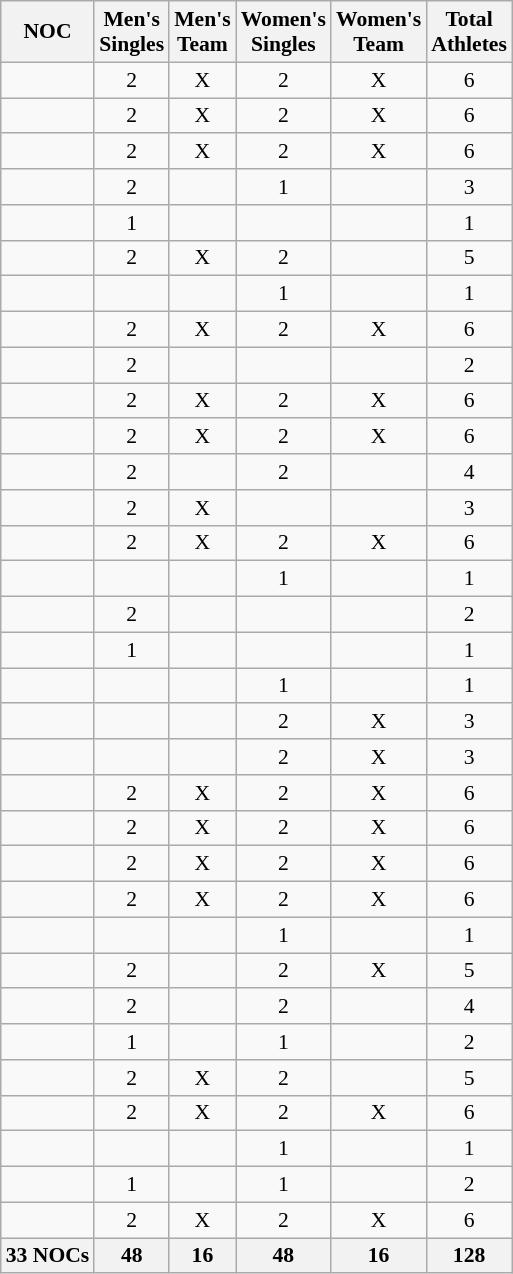<table class="wikitable sortable" style="text-align:center; font-size:90%">
<tr>
<th>NOC</th>
<th>Men's<br>Singles</th>
<th>Men's<br>Team</th>
<th>Women's<br>Singles</th>
<th>Women's<br>Team</th>
<th>Total<br>Athletes</th>
</tr>
<tr>
<td align="left"></td>
<td>2</td>
<td>X</td>
<td>2</td>
<td>X</td>
<td>6</td>
</tr>
<tr>
<td align="left"></td>
<td>2</td>
<td>X</td>
<td>2</td>
<td>X</td>
<td>6</td>
</tr>
<tr>
<td align="left"></td>
<td>2</td>
<td>X</td>
<td>2</td>
<td>X</td>
<td>6</td>
</tr>
<tr>
<td align="left"></td>
<td>2</td>
<td></td>
<td>1</td>
<td></td>
<td>3</td>
</tr>
<tr>
<td align="left"></td>
<td>1</td>
<td></td>
<td></td>
<td></td>
<td>1</td>
</tr>
<tr>
<td align="left"></td>
<td>2</td>
<td>X</td>
<td>2</td>
<td></td>
<td>5</td>
</tr>
<tr>
<td align="left"></td>
<td></td>
<td></td>
<td>1</td>
<td></td>
<td>1</td>
</tr>
<tr>
<td align="left"></td>
<td>2</td>
<td>X</td>
<td>2</td>
<td>X</td>
<td>6</td>
</tr>
<tr>
<td align="left"></td>
<td>2</td>
<td></td>
<td></td>
<td></td>
<td>2</td>
</tr>
<tr>
<td align="left"></td>
<td>2</td>
<td>X</td>
<td>2</td>
<td>X</td>
<td>6</td>
</tr>
<tr>
<td align="left"></td>
<td>2</td>
<td>X</td>
<td>2</td>
<td>X</td>
<td>6</td>
</tr>
<tr>
<td align="left"></td>
<td>2</td>
<td></td>
<td>2</td>
<td></td>
<td>4</td>
</tr>
<tr>
<td align="left"></td>
<td>2</td>
<td>X</td>
<td></td>
<td></td>
<td>3</td>
</tr>
<tr>
<td align="left"></td>
<td>2</td>
<td>X</td>
<td>2</td>
<td>X</td>
<td>6</td>
</tr>
<tr>
<td align="left"></td>
<td></td>
<td></td>
<td>1</td>
<td></td>
<td>1</td>
</tr>
<tr>
<td align="left"></td>
<td>2</td>
<td></td>
<td></td>
<td></td>
<td>2</td>
</tr>
<tr>
<td align="left"></td>
<td>1</td>
<td></td>
<td></td>
<td></td>
<td>1</td>
</tr>
<tr>
<td align="left"></td>
<td></td>
<td></td>
<td>1</td>
<td></td>
<td>1</td>
</tr>
<tr>
<td align="left"></td>
<td></td>
<td></td>
<td>2</td>
<td>X</td>
<td>3</td>
</tr>
<tr>
<td align="left"></td>
<td></td>
<td></td>
<td>2</td>
<td>X</td>
<td>3</td>
</tr>
<tr>
<td align="left"></td>
<td>2</td>
<td>X</td>
<td>2</td>
<td>X</td>
<td>6</td>
</tr>
<tr>
<td align="left"></td>
<td>2</td>
<td>X</td>
<td>2</td>
<td>X</td>
<td>6</td>
</tr>
<tr>
<td align="left"></td>
<td>2</td>
<td>X</td>
<td>2</td>
<td>X</td>
<td>6</td>
</tr>
<tr>
<td align="left"></td>
<td>2</td>
<td>X</td>
<td>2</td>
<td>X</td>
<td>6</td>
</tr>
<tr>
<td align="left"></td>
<td></td>
<td></td>
<td>1</td>
<td></td>
<td>1</td>
</tr>
<tr>
<td align="left"></td>
<td>2</td>
<td></td>
<td>2</td>
<td>X</td>
<td>5</td>
</tr>
<tr>
<td align="left"></td>
<td>2</td>
<td></td>
<td>2</td>
<td></td>
<td>4</td>
</tr>
<tr>
<td align="left"></td>
<td>1</td>
<td></td>
<td>1</td>
<td></td>
<td>2</td>
</tr>
<tr>
<td align="left"></td>
<td>2</td>
<td>X</td>
<td>2</td>
<td></td>
<td>5</td>
</tr>
<tr>
<td align="left"></td>
<td>2</td>
<td>X</td>
<td>2</td>
<td>X</td>
<td>6</td>
</tr>
<tr>
<td align="left"></td>
<td></td>
<td></td>
<td>1</td>
<td></td>
<td>1</td>
</tr>
<tr>
<td align="left"></td>
<td>1</td>
<td></td>
<td>1</td>
<td></td>
<td>2</td>
</tr>
<tr>
<td align="left"></td>
<td>2</td>
<td>X</td>
<td>2</td>
<td>X</td>
<td>6</td>
</tr>
<tr>
<th>33 NOCs</th>
<th>48</th>
<th>16</th>
<th>48</th>
<th>16</th>
<th>128</th>
</tr>
</table>
